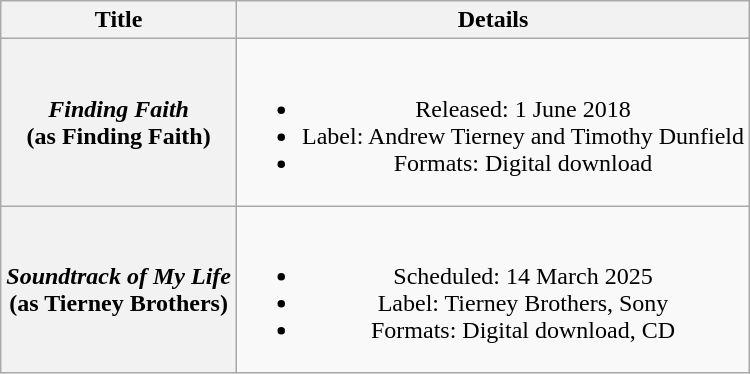<table class="wikitable plainrowheaders" style="text-align:center;">
<tr>
<th>Title</th>
<th>Details</th>
</tr>
<tr>
<th scope="row"><em>Finding Faith</em> <br>(as Finding Faith)</th>
<td><br><ul><li>Released: 1 June 2018</li><li>Label: Andrew Tierney and Timothy Dunfield</li><li>Formats: Digital download</li></ul></td>
</tr>
<tr>
<th scope="row"><em>Soundtrack of My Life</em> <br>(as Tierney Brothers)</th>
<td><br><ul><li>Scheduled: 14 March 2025</li><li>Label: Tierney Brothers, Sony</li><li>Formats: Digital download, CD</li></ul></td>
</tr>
</table>
